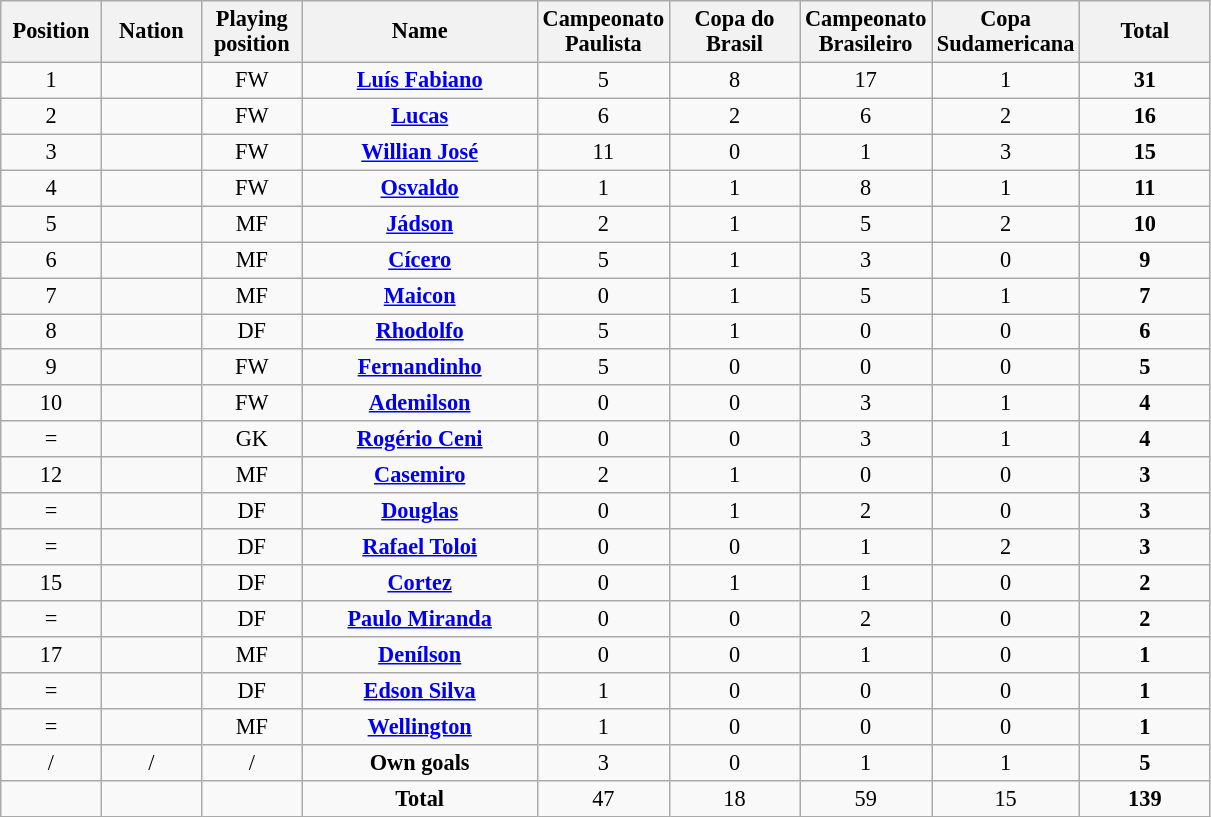<table class="wikitable" style="font-size: 93%; text-align: center;">
<tr>
<th width=60>Position</th>
<th width=60>Nation</th>
<th width=60>Playing position</th>
<th width=150>Name</th>
<th width=80>Campeonato Paulista</th>
<th width=80>Copa do Brasil</th>
<th width=80>Campeonato Brasileiro</th>
<th width=80>Copa Sudamericana</th>
<th width=80>Total</th>
</tr>
<tr>
<td>1</td>
<td></td>
<td>FW</td>
<td><strong><a href='#'>Luís Fabiano</a></strong></td>
<td>5</td>
<td>8</td>
<td>17</td>
<td>1</td>
<td><strong>31</strong></td>
</tr>
<tr>
<td>2</td>
<td></td>
<td>FW</td>
<td><strong><a href='#'>Lucas</a></strong></td>
<td>6</td>
<td>2</td>
<td>6</td>
<td>2</td>
<td><strong>16</strong></td>
</tr>
<tr>
<td>3</td>
<td></td>
<td>FW</td>
<td><strong><a href='#'>Willian José</a></strong></td>
<td>11</td>
<td>0</td>
<td>1</td>
<td>3</td>
<td><strong>15</strong></td>
</tr>
<tr>
<td>4</td>
<td></td>
<td>FW</td>
<td><strong><a href='#'>Osvaldo</a></strong></td>
<td>1</td>
<td>1</td>
<td>8</td>
<td>1</td>
<td><strong>11</strong></td>
</tr>
<tr>
<td>5</td>
<td></td>
<td>MF</td>
<td><strong><a href='#'>Jádson</a></strong></td>
<td>2</td>
<td>1</td>
<td>5</td>
<td>2</td>
<td><strong>10</strong></td>
</tr>
<tr>
<td>6</td>
<td></td>
<td>MF</td>
<td><strong><a href='#'>Cícero</a></strong></td>
<td>5</td>
<td>1</td>
<td>3</td>
<td>0</td>
<td><strong>9</strong></td>
</tr>
<tr>
<td>7</td>
<td></td>
<td>MF</td>
<td><strong><a href='#'>Maicon</a></strong></td>
<td>0</td>
<td>1</td>
<td>5</td>
<td>1</td>
<td><strong>7</strong></td>
</tr>
<tr>
<td>8</td>
<td></td>
<td>DF</td>
<td><strong><a href='#'>Rhodolfo</a></strong></td>
<td>5</td>
<td>1</td>
<td>0</td>
<td>0</td>
<td><strong>6</strong></td>
</tr>
<tr>
<td>9</td>
<td></td>
<td>FW</td>
<td><strong><a href='#'>Fernandinho</a></strong></td>
<td>5</td>
<td>0</td>
<td>0</td>
<td>0</td>
<td><strong>5</strong></td>
</tr>
<tr>
<td>10</td>
<td></td>
<td>FW</td>
<td><strong><a href='#'>Ademilson</a></strong></td>
<td>0</td>
<td>0</td>
<td>3</td>
<td>1</td>
<td><strong>4</strong></td>
</tr>
<tr>
<td>=</td>
<td></td>
<td>GK</td>
<td><strong><a href='#'>Rogério Ceni</a></strong></td>
<td>0</td>
<td>0</td>
<td>3</td>
<td>1</td>
<td><strong>4</strong></td>
</tr>
<tr>
<td>12</td>
<td></td>
<td>MF</td>
<td><strong><a href='#'>Casemiro</a></strong></td>
<td>2</td>
<td>1</td>
<td>0</td>
<td>0</td>
<td><strong>3</strong></td>
</tr>
<tr>
<td>=</td>
<td></td>
<td>DF</td>
<td><strong><a href='#'>Douglas</a></strong></td>
<td>0</td>
<td>1</td>
<td>2</td>
<td>0</td>
<td><strong>3</strong></td>
</tr>
<tr>
<td>=</td>
<td></td>
<td>DF</td>
<td><strong><a href='#'>Rafael Toloi</a></strong></td>
<td>0</td>
<td>0</td>
<td>1</td>
<td>2</td>
<td><strong>3</strong></td>
</tr>
<tr>
<td>15</td>
<td></td>
<td>DF</td>
<td><strong><a href='#'>Cortez</a></strong></td>
<td>0</td>
<td>1</td>
<td>1</td>
<td>0</td>
<td><strong>2</strong></td>
</tr>
<tr>
<td>=</td>
<td></td>
<td>DF</td>
<td><strong><a href='#'>Paulo Miranda</a></strong></td>
<td>0</td>
<td>0</td>
<td>2</td>
<td>0</td>
<td><strong>2</strong></td>
</tr>
<tr>
<td>17</td>
<td></td>
<td>MF</td>
<td><strong><a href='#'>Denílson</a></strong></td>
<td>0</td>
<td>0</td>
<td>1</td>
<td>0</td>
<td><strong>1</strong></td>
</tr>
<tr>
<td>=</td>
<td></td>
<td>DF</td>
<td><strong><a href='#'>Edson Silva</a></strong></td>
<td>1</td>
<td>0</td>
<td>0</td>
<td>0</td>
<td><strong>1</strong></td>
</tr>
<tr>
<td>=</td>
<td></td>
<td>MF</td>
<td><strong><a href='#'>Wellington</a></strong></td>
<td>1</td>
<td>0</td>
<td>0</td>
<td>0</td>
<td><strong>1</strong></td>
</tr>
<tr>
<td>/</td>
<td>/</td>
<td>/</td>
<td><strong>Own goals</strong></td>
<td>3</td>
<td>0</td>
<td>1</td>
<td>1</td>
<td><strong>5</strong></td>
</tr>
<tr>
<td></td>
<td></td>
<td></td>
<td><strong>Total</strong></td>
<td>47</td>
<td>18</td>
<td>59</td>
<td>15</td>
<td><strong>139</strong></td>
</tr>
</table>
